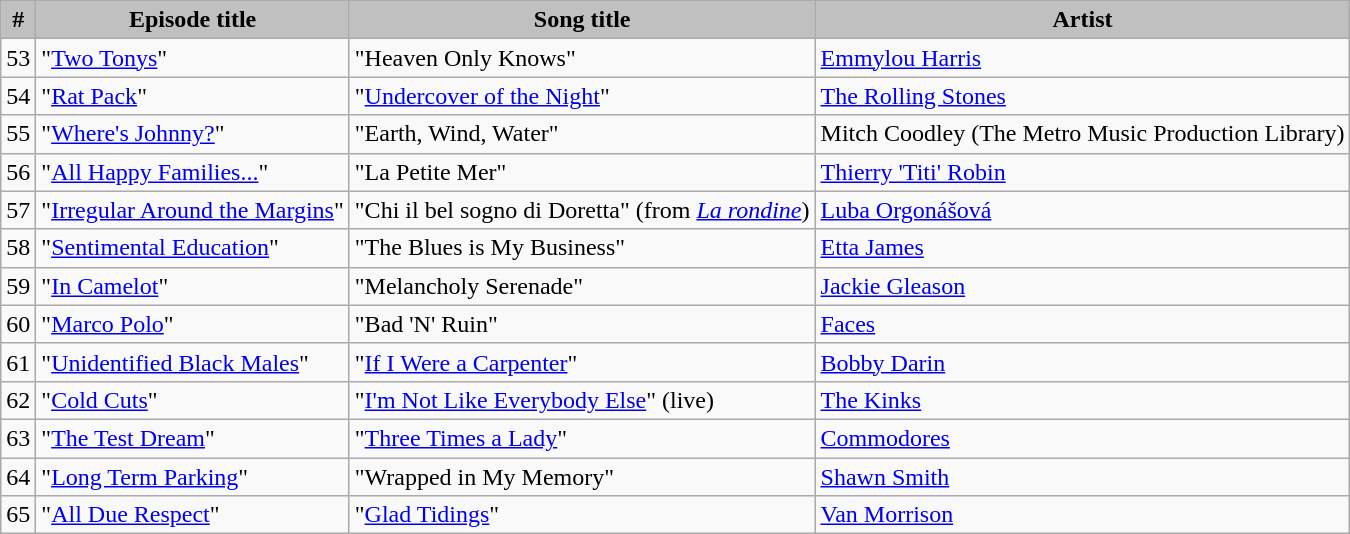<table class="wikitable">
<tr>
<th style="background-color:silver;">#</th>
<th style="background-color:silver;">Episode title</th>
<th style="background-color:silver;">Song title</th>
<th style="background-color:silver;">Artist</th>
</tr>
<tr>
<td>53</td>
<td>"<a href='#'>Two Tonys</a>"</td>
<td>"Heaven Only Knows"</td>
<td><a href='#'>Emmylou Harris</a></td>
</tr>
<tr>
<td>54</td>
<td>"<a href='#'>Rat Pack</a>"</td>
<td>"<a href='#'>Undercover of the Night</a>"</td>
<td><a href='#'>The Rolling Stones</a></td>
</tr>
<tr>
<td>55</td>
<td>"<a href='#'>Where's Johnny?</a>"</td>
<td>"Earth, Wind, Water"</td>
<td>Mitch Coodley (The Metro Music Production Library)</td>
</tr>
<tr>
<td>56</td>
<td>"<a href='#'>All Happy Families...</a>"</td>
<td>"La Petite Mer"</td>
<td><a href='#'>Thierry 'Titi' Robin</a></td>
</tr>
<tr>
<td>57</td>
<td>"<a href='#'>Irregular Around the Margins</a>"</td>
<td>"Chi il bel sogno di Doretta" (from <em><a href='#'>La rondine</a></em>)</td>
<td><a href='#'>Luba Orgonášová</a></td>
</tr>
<tr>
<td>58</td>
<td>"<a href='#'>Sentimental Education</a>"</td>
<td>"The Blues is My Business"</td>
<td><a href='#'>Etta James</a></td>
</tr>
<tr>
<td>59</td>
<td>"<a href='#'>In Camelot</a>"</td>
<td>"Melancholy Serenade"</td>
<td><a href='#'>Jackie Gleason</a></td>
</tr>
<tr>
<td>60</td>
<td>"<a href='#'>Marco Polo</a>"</td>
<td>"Bad 'N' Ruin"</td>
<td><a href='#'>Faces</a></td>
</tr>
<tr>
<td>61</td>
<td>"<a href='#'>Unidentified Black Males</a>"</td>
<td>"<a href='#'>If I Were a Carpenter</a>"</td>
<td><a href='#'>Bobby Darin</a></td>
</tr>
<tr>
<td>62</td>
<td>"<a href='#'>Cold Cuts</a>"</td>
<td>"<a href='#'>I'm Not Like Everybody Else</a>" (live)</td>
<td><a href='#'>The Kinks</a></td>
</tr>
<tr>
<td>63</td>
<td>"<a href='#'>The Test Dream</a>"</td>
<td>"<a href='#'>Three Times a Lady</a>"</td>
<td><a href='#'>Commodores</a></td>
</tr>
<tr>
<td>64</td>
<td>"<a href='#'>Long Term Parking</a>"</td>
<td>"Wrapped in My Memory"</td>
<td><a href='#'>Shawn Smith</a></td>
</tr>
<tr>
<td>65</td>
<td>"<a href='#'>All Due Respect</a>"</td>
<td>"<a href='#'>Glad Tidings</a>"</td>
<td><a href='#'>Van Morrison</a></td>
</tr>
</table>
